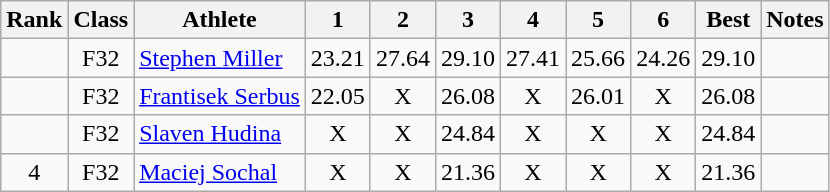<table class="wikitable sortable" style="text-align:center">
<tr>
<th>Rank</th>
<th>Class</th>
<th>Athlete</th>
<th>1</th>
<th>2</th>
<th>3</th>
<th>4</th>
<th>5</th>
<th>6</th>
<th>Best</th>
<th>Notes</th>
</tr>
<tr>
<td></td>
<td>F32</td>
<td style="text-align:left"><a href='#'>Stephen Miller</a><br></td>
<td>23.21</td>
<td>27.64</td>
<td>29.10</td>
<td>27.41</td>
<td>25.66</td>
<td>24.26</td>
<td>29.10</td>
<td></td>
</tr>
<tr>
<td></td>
<td>F32</td>
<td style="text-align:left"><a href='#'>Frantisek Serbus</a><br></td>
<td>22.05</td>
<td>X</td>
<td>26.08</td>
<td>X</td>
<td>26.01</td>
<td>X</td>
<td>26.08</td>
<td></td>
</tr>
<tr>
<td></td>
<td>F32</td>
<td style="text-align:left"><a href='#'>Slaven Hudina</a><br></td>
<td>X</td>
<td>X</td>
<td>24.84</td>
<td>X</td>
<td>X</td>
<td>X</td>
<td>24.84</td>
<td></td>
</tr>
<tr>
<td>4</td>
<td>F32</td>
<td style="text-align:left"><a href='#'>Maciej Sochal</a><br></td>
<td>X</td>
<td>X</td>
<td>21.36</td>
<td>X</td>
<td>X</td>
<td>X</td>
<td>21.36</td>
<td></td>
</tr>
</table>
